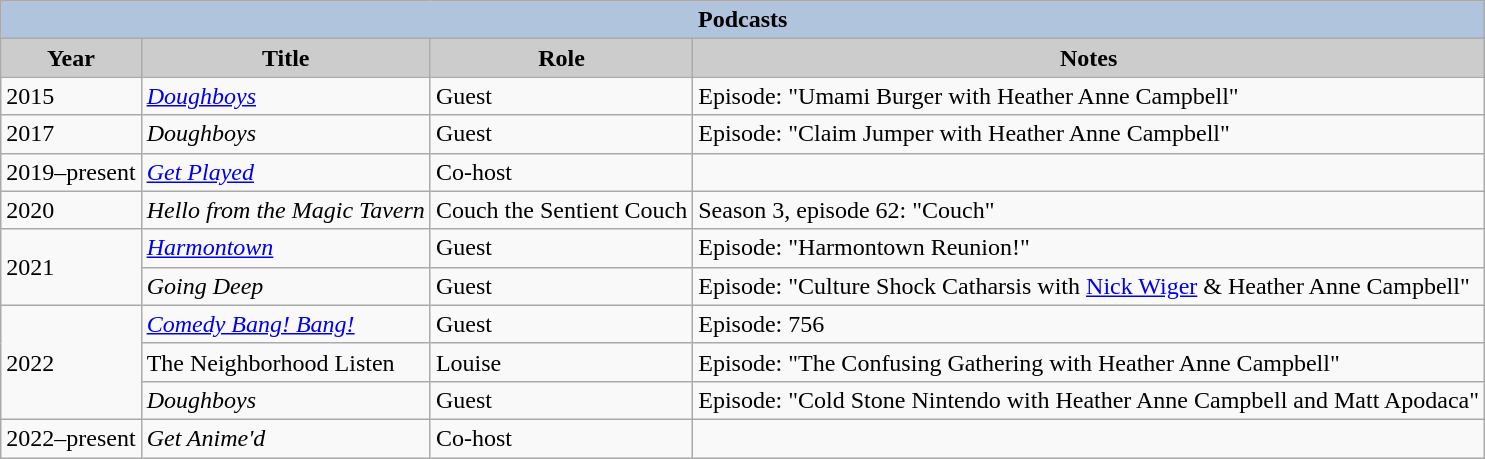<table class="wikitable">
<tr>
<th colspan=4 style="background:#B0C4DE;">Podcasts</th>
</tr>
<tr align="center">
<th style="background: #CCCCCC;">Year</th>
<th style="background: #CCCCCC;">Title</th>
<th style="background: #CCCCCC;">Role</th>
<th style="background: #CCCCCC;">Notes</th>
</tr>
<tr>
<td>2015</td>
<td><em><a href='#'>Doughboys</a></em></td>
<td>Guest</td>
<td>Episode: "Umami Burger with Heather Anne Campbell"</td>
</tr>
<tr>
<td>2017</td>
<td><em>Doughboys</em></td>
<td>Guest</td>
<td>Episode: "Claim Jumper with Heather Anne Campbell"</td>
</tr>
<tr>
<td>2019–present</td>
<td><em><a href='#'>Get Played</a></em></td>
<td>Co-host</td>
<td></td>
</tr>
<tr>
<td>2020</td>
<td><em>Hello from the Magic Tavern</em></td>
<td>Couch the Sentient Couch</td>
<td>Season 3, episode 62: "Couch"</td>
</tr>
<tr>
<td rowspan="2">2021</td>
<td><em><a href='#'>Harmontown</a></em></td>
<td>Guest</td>
<td>Episode: "Harmontown Reunion!"</td>
</tr>
<tr>
<td><em>Going Deep</em></td>
<td>Guest</td>
<td>Episode: "Culture Shock Catharsis with <a href='#'>Nick Wiger</a> & Heather Anne Campbell"</td>
</tr>
<tr>
<td rowspan=3>2022</td>
<td><em><a href='#'>Comedy Bang! Bang!</a></em></td>
<td>Guest</td>
<td>Episode: 756</td>
</tr>
<tr>
<td>The Neighborhood Listen</td>
<td>Louise</td>
<td>Episode: "The Confusing Gathering with Heather Anne Campbell"</td>
</tr>
<tr>
<td><em>Doughboys</em></td>
<td>Guest</td>
<td>Episode: "Cold Stone Nintendo with Heather Anne Campbell and Matt Apodaca"</td>
</tr>
<tr>
<td>2022–present</td>
<td><em>Get Anime'd</em></td>
<td>Co-host</td>
<td></td>
</tr>
</table>
